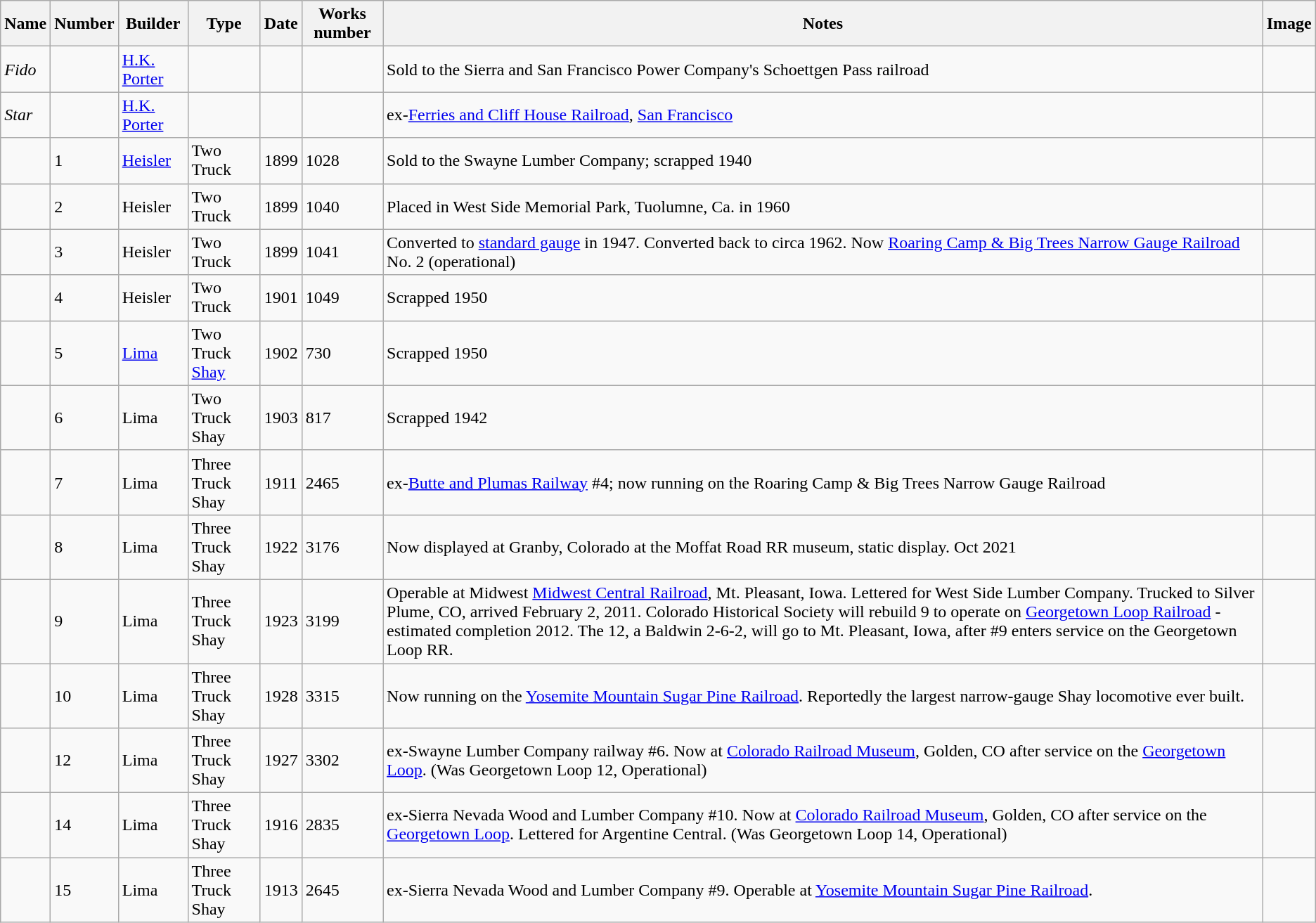<table class="wikitable">
<tr>
<th>Name</th>
<th>Number</th>
<th>Builder</th>
<th>Type</th>
<th>Date</th>
<th>Works number</th>
<th>Notes</th>
<th>Image</th>
</tr>
<tr>
<td><em>Fido</em></td>
<td></td>
<td><a href='#'>H.K. Porter</a></td>
<td></td>
<td></td>
<td></td>
<td>Sold to the Sierra and San Francisco Power Company's Schoettgen Pass railroad</td>
<td></td>
</tr>
<tr>
<td><em>Star</em></td>
<td></td>
<td><a href='#'>H.K. Porter</a></td>
<td></td>
<td></td>
<td></td>
<td>ex-<a href='#'>Ferries and Cliff House Railroad</a>, <a href='#'>San Francisco</a></td>
<td></td>
</tr>
<tr>
<td></td>
<td>1</td>
<td><a href='#'>Heisler</a></td>
<td>Two Truck</td>
<td>1899</td>
<td>1028</td>
<td>Sold to the Swayne Lumber Company; scrapped 1940</td>
<td></td>
</tr>
<tr>
<td></td>
<td>2</td>
<td>Heisler</td>
<td>Two Truck</td>
<td>1899</td>
<td>1040</td>
<td>Placed in West Side Memorial Park, Tuolumne, Ca. in 1960</td>
<td></td>
</tr>
<tr>
<td></td>
<td>3</td>
<td>Heisler</td>
<td>Two Truck</td>
<td>1899</td>
<td>1041</td>
<td>Converted to <a href='#'>standard gauge</a> in 1947.  Converted back to  circa 1962. Now <a href='#'>Roaring Camp & Big Trees Narrow Gauge Railroad</a> No. 2 (operational)</td>
<td></td>
</tr>
<tr>
<td></td>
<td>4</td>
<td>Heisler</td>
<td>Two Truck</td>
<td>1901</td>
<td>1049</td>
<td>Scrapped 1950</td>
<td></td>
</tr>
<tr>
<td></td>
<td>5</td>
<td><a href='#'>Lima</a></td>
<td>Two Truck <a href='#'>Shay</a></td>
<td>1902</td>
<td>730</td>
<td>Scrapped 1950</td>
<td></td>
</tr>
<tr>
<td></td>
<td>6</td>
<td>Lima</td>
<td>Two Truck Shay</td>
<td>1903</td>
<td>817</td>
<td>Scrapped 1942</td>
<td></td>
</tr>
<tr>
<td></td>
<td>7</td>
<td>Lima</td>
<td>Three Truck Shay</td>
<td>1911</td>
<td>2465</td>
<td>ex-<a href='#'>Butte and Plumas Railway</a> #4; now running on the Roaring Camp & Big Trees Narrow Gauge Railroad</td>
<td></td>
</tr>
<tr>
<td></td>
<td>8</td>
<td>Lima</td>
<td>Three Truck Shay</td>
<td>1922</td>
<td>3176</td>
<td>Now displayed at Granby, Colorado at the Moffat Road RR museum, static display.  Oct 2021</td>
<td></td>
</tr>
<tr>
<td></td>
<td>9</td>
<td>Lima</td>
<td>Three Truck Shay</td>
<td>1923</td>
<td>3199</td>
<td>Operable at Midwest <a href='#'>Midwest Central Railroad</a>, Mt. Pleasant, Iowa.  Lettered for West Side Lumber Company.  Trucked to Silver Plume, CO, arrived February 2, 2011.  Colorado Historical Society will rebuild 9 to operate on <a href='#'>Georgetown Loop Railroad</a> - estimated completion 2012.  The 12, a Baldwin 2-6-2, will go to Mt. Pleasant, Iowa, after #9 enters service on the Georgetown Loop RR.</td>
<td></td>
</tr>
<tr>
<td></td>
<td>10</td>
<td>Lima</td>
<td>Three Truck Shay</td>
<td>1928</td>
<td>3315</td>
<td>Now running on the <a href='#'>Yosemite Mountain Sugar Pine Railroad</a>. Reportedly the largest narrow-gauge Shay locomotive ever built.</td>
<td></td>
</tr>
<tr>
<td></td>
<td>12</td>
<td>Lima</td>
<td>Three Truck Shay</td>
<td>1927</td>
<td>3302</td>
<td>ex-Swayne Lumber Company railway #6.  Now at <a href='#'>Colorado Railroad Museum</a>, Golden, CO after service on the <a href='#'>Georgetown Loop</a>. (Was Georgetown Loop 12, Operational)</td>
<td></td>
</tr>
<tr>
<td></td>
<td>14</td>
<td>Lima</td>
<td>Three Truck Shay</td>
<td>1916</td>
<td>2835</td>
<td>ex-Sierra Nevada Wood and Lumber Company #10.  Now at <a href='#'>Colorado Railroad Museum</a>, Golden, CO after service on the <a href='#'>Georgetown Loop</a>.  Lettered for Argentine Central. (Was Georgetown Loop 14, Operational)</td>
<td></td>
</tr>
<tr>
<td></td>
<td>15</td>
<td>Lima</td>
<td>Three Truck Shay</td>
<td>1913</td>
<td>2645</td>
<td>ex-Sierra Nevada Wood and Lumber Company #9.  Operable at <a href='#'>Yosemite Mountain Sugar Pine Railroad</a>.</td>
<td></td>
</tr>
</table>
